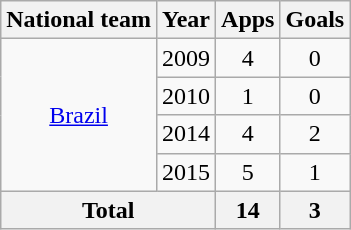<table class="wikitable" style="text-align:center">
<tr>
<th>National team</th>
<th>Year</th>
<th>Apps</th>
<th>Goals</th>
</tr>
<tr>
<td rowspan="4"><a href='#'>Brazil</a></td>
<td>2009</td>
<td>4</td>
<td>0</td>
</tr>
<tr>
<td>2010</td>
<td>1</td>
<td>0</td>
</tr>
<tr>
<td>2014</td>
<td>4</td>
<td>2</td>
</tr>
<tr>
<td>2015</td>
<td>5</td>
<td>1</td>
</tr>
<tr>
<th colspan="2">Total</th>
<th>14</th>
<th>3</th>
</tr>
</table>
